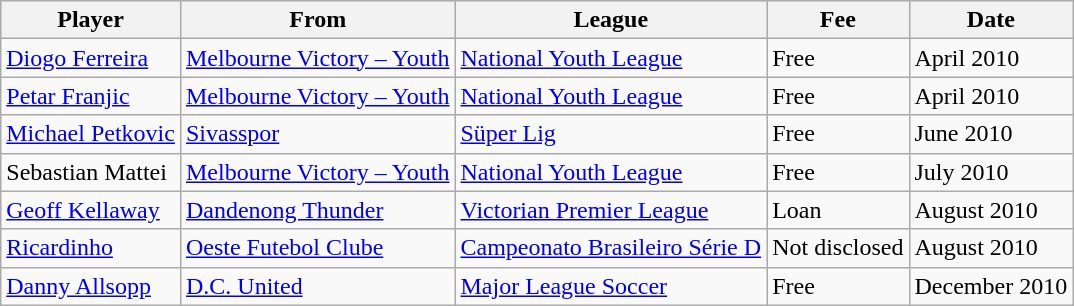<table class="wikitable">
<tr>
<th>Player</th>
<th>From</th>
<th>League</th>
<th>Fee</th>
<th>Date</th>
</tr>
<tr>
<td> <a href='#'>Diogo Ferreira</a></td>
<td><a href='#'>Melbourne Victory – Youth</a></td>
<td> <a href='#'>National Youth League</a></td>
<td>Free</td>
<td>April 2010</td>
</tr>
<tr>
<td> <a href='#'>Petar Franjic</a></td>
<td><a href='#'>Melbourne Victory – Youth</a></td>
<td> <a href='#'>National Youth League</a></td>
<td>Free</td>
<td>April 2010</td>
</tr>
<tr>
<td> <a href='#'>Michael Petkovic</a></td>
<td><a href='#'>Sivasspor</a></td>
<td> <a href='#'>Süper Lig</a></td>
<td>Free</td>
<td>June 2010</td>
</tr>
<tr>
<td> Sebastian Mattei</td>
<td><a href='#'>Melbourne Victory – Youth</a></td>
<td> <a href='#'>National Youth League</a></td>
<td>Free</td>
<td>July 2010</td>
</tr>
<tr>
<td> <a href='#'>Geoff Kellaway</a></td>
<td><a href='#'>Dandenong Thunder</a></td>
<td> <a href='#'>Victorian Premier League</a></td>
<td>Loan</td>
<td>August 2010</td>
</tr>
<tr>
<td> <a href='#'>Ricardinho</a></td>
<td><a href='#'>Oeste Futebol Clube</a></td>
<td> <a href='#'>Campeonato Brasileiro Série D</a></td>
<td>Not disclosed</td>
<td>August 2010</td>
</tr>
<tr>
<td> <a href='#'>Danny Allsopp</a></td>
<td><a href='#'>D.C. United</a></td>
<td> <a href='#'>Major League Soccer</a></td>
<td>Free</td>
<td>December 2010</td>
</tr>
</table>
